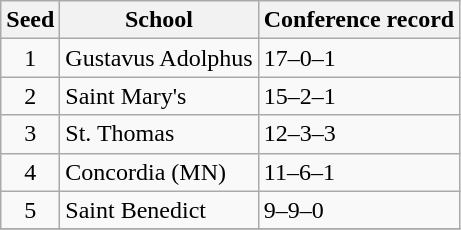<table class="wikitable">
<tr>
<th>Seed</th>
<th>School</th>
<th>Conference record</th>
</tr>
<tr>
<td align=center>1</td>
<td>Gustavus Adolphus</td>
<td>17–0–1</td>
</tr>
<tr>
<td align=center>2</td>
<td>Saint Mary's</td>
<td>15–2–1</td>
</tr>
<tr>
<td align=center>3</td>
<td>St. Thomas</td>
<td>12–3–3</td>
</tr>
<tr>
<td align=center>4</td>
<td>Concordia (MN)</td>
<td>11–6–1</td>
</tr>
<tr>
<td align=center>5</td>
<td>Saint Benedict</td>
<td>9–9–0</td>
</tr>
<tr>
</tr>
</table>
